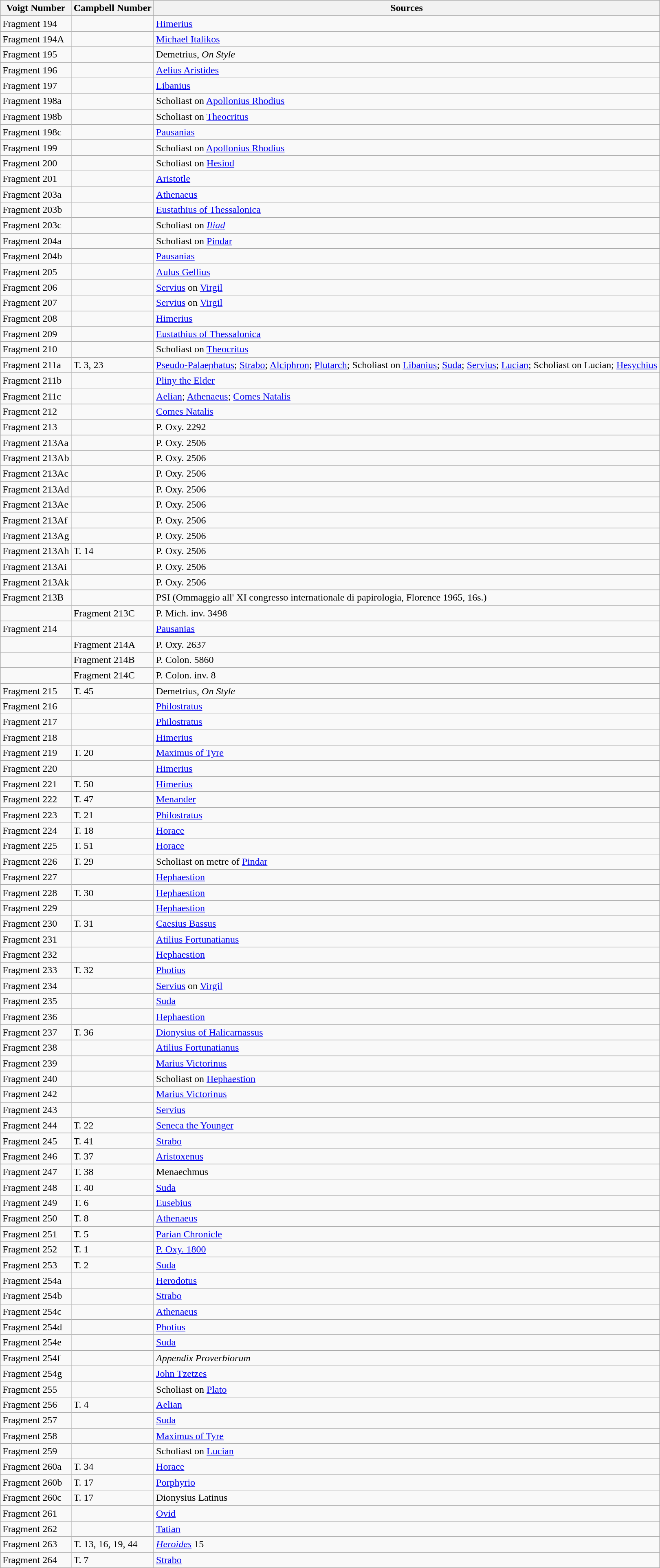<table class="wikitable sortable">
<tr>
<th scope="col">Voigt Number</th>
<th>Campbell Number</th>
<th>Sources</th>
</tr>
<tr>
<td>Fragment 194</td>
<td data-sort-value="T. 62"></td>
<td><a href='#'>Himerius</a></td>
</tr>
<tr>
<td>Fragment 194A</td>
<td data-sort-value="T. 62"></td>
<td><a href='#'>Michael Italikos</a></td>
</tr>
<tr>
<td>Fragment 195</td>
<td data-sort-value="T. 62"></td>
<td>Demetrius, <em>On Style</em></td>
</tr>
<tr>
<td>Fragment 196</td>
<td data-sort-value="T. 62"></td>
<td><a href='#'>Aelius Aristides</a></td>
</tr>
<tr>
<td>Fragment 197</td>
<td data-sort-value="T. 62"></td>
<td><a href='#'>Libanius</a></td>
</tr>
<tr>
<td>Fragment 198a</td>
<td data-sort-value="T. 62"></td>
<td>Scholiast on <a href='#'>Apollonius Rhodius</a></td>
</tr>
<tr>
<td>Fragment 198b</td>
<td data-sort-value="T. 62"></td>
<td>Scholiast on <a href='#'>Theocritus</a></td>
</tr>
<tr>
<td>Fragment 198c</td>
<td data-sort-value="T. 62"></td>
<td><a href='#'>Pausanias</a></td>
</tr>
<tr>
<td>Fragment 199</td>
<td data-sort-value="T. 62"></td>
<td>Scholiast on <a href='#'>Apollonius Rhodius</a></td>
</tr>
<tr>
<td>Fragment 200</td>
<td data-sort-value="T. 62"></td>
<td>Scholiast on <a href='#'>Hesiod</a></td>
</tr>
<tr>
<td>Fragment 201</td>
<td data-sort-value="T. 62"></td>
<td><a href='#'>Aristotle</a></td>
</tr>
<tr>
<td>Fragment 203a</td>
<td data-sort-value="T. 62"></td>
<td><a href='#'>Athenaeus</a></td>
</tr>
<tr>
<td>Fragment 203b</td>
<td data-sort-value="T. 62"></td>
<td><a href='#'>Eustathius of Thessalonica</a></td>
</tr>
<tr>
<td>Fragment 203c</td>
<td data-sort-value="T. 62"></td>
<td>Scholiast on <em><a href='#'>Iliad</a></em></td>
</tr>
<tr>
<td>Fragment 204a</td>
<td data-sort-value="T. 62"></td>
<td>Scholiast on <a href='#'>Pindar</a></td>
</tr>
<tr>
<td>Fragment 204b</td>
<td data-sort-value="T. 62"></td>
<td><a href='#'>Pausanias</a></td>
</tr>
<tr>
<td>Fragment 205</td>
<td data-sort-value="T. 62"></td>
<td><a href='#'>Aulus Gellius</a></td>
</tr>
<tr>
<td>Fragment 206</td>
<td data-sort-value="T. 62"></td>
<td><a href='#'>Servius</a> on <a href='#'>Virgil</a></td>
</tr>
<tr>
<td>Fragment 207</td>
<td data-sort-value="T. 62"></td>
<td><a href='#'>Servius</a> on <a href='#'>Virgil</a></td>
</tr>
<tr>
<td>Fragment 208</td>
<td data-sort-value="T. 62"></td>
<td><a href='#'>Himerius</a></td>
</tr>
<tr>
<td>Fragment 209</td>
<td data-sort-value="T. 62"></td>
<td><a href='#'>Eustathius of Thessalonica</a></td>
</tr>
<tr>
<td>Fragment 210</td>
<td data-sort-value="T. 62"></td>
<td>Scholiast on <a href='#'>Theocritus</a></td>
</tr>
<tr>
<td>Fragment 211a</td>
<td>T. 3, 23</td>
<td><a href='#'>Pseudo-Palaephatus</a>; <a href='#'>Strabo</a>; <a href='#'>Alciphron</a>; <a href='#'>Plutarch</a>; Scholiast on <a href='#'>Libanius</a>; <a href='#'>Suda</a>; <a href='#'>Servius</a>; <a href='#'>Lucian</a>; Scholiast on Lucian; <a href='#'>Hesychius</a></td>
</tr>
<tr>
<td>Fragment 211b</td>
<td data-sort-value="T. 62"></td>
<td><a href='#'>Pliny the Elder</a></td>
</tr>
<tr>
<td>Fragment 211c</td>
<td data-sort-value="T. 62"></td>
<td><a href='#'>Aelian</a>; <a href='#'>Athenaeus</a>; <a href='#'>Comes Natalis</a></td>
</tr>
<tr>
<td>Fragment 212</td>
<td data-sort-value="T. 62"></td>
<td><a href='#'>Comes Natalis</a></td>
</tr>
<tr>
<td>Fragment 213</td>
<td data-sort-value="T. 62"></td>
<td>P. Oxy. 2292</td>
</tr>
<tr>
<td>Fragment 213Aa</td>
<td data-sort-value="T. 62"></td>
<td>P. Oxy. 2506</td>
</tr>
<tr>
<td>Fragment 213Ab</td>
<td data-sort-value="T. 62"></td>
<td>P. Oxy. 2506</td>
</tr>
<tr>
<td>Fragment 213Ac</td>
<td data-sort-value="T. 62"></td>
<td>P. Oxy. 2506</td>
</tr>
<tr>
<td>Fragment 213Ad</td>
<td data-sort-value="T. 62"></td>
<td>P. Oxy. 2506</td>
</tr>
<tr>
<td>Fragment 213Ae</td>
<td data-sort-value="T. 62"></td>
<td>P. Oxy. 2506</td>
</tr>
<tr>
<td>Fragment 213Af</td>
<td data-sort-value="T. 62"></td>
<td>P. Oxy. 2506</td>
</tr>
<tr>
<td>Fragment 213Ag</td>
<td data-sort-value="T. 62"></td>
<td>P. Oxy. 2506</td>
</tr>
<tr>
<td>Fragment 213Ah</td>
<td>T. 14</td>
<td>P. Oxy. 2506</td>
</tr>
<tr>
<td>Fragment 213Ai</td>
<td data-sort-value="T. 62"></td>
<td>P. Oxy. 2506</td>
</tr>
<tr>
<td>Fragment 213Ak</td>
<td data-sort-value="T. 62"></td>
<td>P. Oxy. 2506</td>
</tr>
<tr>
<td>Fragment 213B</td>
<td data-sort-value="T. 62"></td>
<td>PSI (Ommaggio all' XI congresso internationale di papirologia, Florence 1965, 16s.)</td>
</tr>
<tr>
<td data-sort-value="Fragment 213C"></td>
<td data-sort-value="T. 62">Fragment 213C</td>
<td>P. Mich. inv. 3498</td>
</tr>
<tr>
<td>Fragment 214</td>
<td data-sort-value="T. 62"></td>
<td><a href='#'>Pausanias</a></td>
</tr>
<tr>
<td data-sort-value="Fragment 214A"></td>
<td data-sort-value="T. 62">Fragment 214A</td>
<td>P. Oxy. 2637</td>
</tr>
<tr>
<td data-sort-value="Fragment 214B"></td>
<td data-sort-value="T. 62">Fragment 214B</td>
<td>P. Colon. 5860</td>
</tr>
<tr>
<td data-sort-value="Fragment 214C"></td>
<td data-sort-value="T. 62">Fragment 214C</td>
<td>P. Colon. inv. 8</td>
</tr>
<tr>
<td>Fragment 215</td>
<td>T. 45</td>
<td>Demetrius, <em>On Style</em></td>
</tr>
<tr>
<td>Fragment 216</td>
<td data-sort-value="T. 62"></td>
<td><a href='#'>Philostratus</a></td>
</tr>
<tr>
<td>Fragment 217</td>
<td data-sort-value="T. 62"></td>
<td><a href='#'>Philostratus</a></td>
</tr>
<tr>
<td>Fragment 218</td>
<td data-sort-value="T. 62"></td>
<td><a href='#'>Himerius</a></td>
</tr>
<tr>
<td>Fragment 219</td>
<td>T. 20</td>
<td><a href='#'>Maximus of Tyre</a></td>
</tr>
<tr>
<td>Fragment 220</td>
<td data-sort-value="T. 62"></td>
<td><a href='#'>Himerius</a></td>
</tr>
<tr>
<td>Fragment 221</td>
<td>T. 50</td>
<td><a href='#'>Himerius</a></td>
</tr>
<tr>
<td>Fragment 222</td>
<td>T. 47</td>
<td><a href='#'>Menander</a></td>
</tr>
<tr>
<td>Fragment 223</td>
<td>T. 21</td>
<td><a href='#'>Philostratus</a></td>
</tr>
<tr>
<td>Fragment 224</td>
<td>T. 18</td>
<td><a href='#'>Horace</a></td>
</tr>
<tr>
<td>Fragment 225</td>
<td>T. 51</td>
<td><a href='#'>Horace</a></td>
</tr>
<tr>
<td>Fragment 226</td>
<td>T. 29</td>
<td>Scholiast on metre of <a href='#'>Pindar</a></td>
</tr>
<tr>
<td>Fragment 227</td>
<td data-sort-value="T. 62"></td>
<td><a href='#'>Hephaestion</a></td>
</tr>
<tr>
<td>Fragment 228</td>
<td>T. 30</td>
<td><a href='#'>Hephaestion</a></td>
</tr>
<tr>
<td>Fragment 229</td>
<td data-sort-value="T. 62"></td>
<td><a href='#'>Hephaestion</a></td>
</tr>
<tr>
<td>Fragment 230</td>
<td>T. 31</td>
<td><a href='#'>Caesius Bassus</a></td>
</tr>
<tr>
<td>Fragment 231</td>
<td data-sort-value="T. 62"></td>
<td><a href='#'>Atilius Fortunatianus</a></td>
</tr>
<tr>
<td>Fragment 232</td>
<td data-sort-value="T. 62"></td>
<td><a href='#'>Hephaestion</a></td>
</tr>
<tr>
<td>Fragment 233</td>
<td>T. 32</td>
<td><a href='#'>Photius</a></td>
</tr>
<tr>
<td>Fragment 234</td>
<td data-sort-value="T. 62"></td>
<td><a href='#'>Servius</a> on <a href='#'>Virgil</a></td>
</tr>
<tr>
<td>Fragment 235</td>
<td data-sort-value="T. 62"></td>
<td><a href='#'>Suda</a></td>
</tr>
<tr>
<td>Fragment 236</td>
<td data-sort-value="T. 62"></td>
<td><a href='#'>Hephaestion</a></td>
</tr>
<tr>
<td>Fragment 237</td>
<td>T. 36</td>
<td><a href='#'>Dionysius of Halicarnassus</a></td>
</tr>
<tr>
<td>Fragment 238</td>
<td data-sort-value="T. 62"></td>
<td><a href='#'>Atilius Fortunatianus</a></td>
</tr>
<tr>
<td>Fragment 239</td>
<td data-sort-value="T. 62"></td>
<td><a href='#'>Marius Victorinus</a></td>
</tr>
<tr>
<td>Fragment 240</td>
<td data-sort-value="T. 62"></td>
<td>Scholiast on <a href='#'>Hephaestion</a></td>
</tr>
<tr>
<td>Fragment 242</td>
<td data-sort-value="T. 62"></td>
<td><a href='#'>Marius Victorinus</a></td>
</tr>
<tr>
<td>Fragment 243</td>
<td data-sort-value="T. 62"></td>
<td><a href='#'>Servius</a></td>
</tr>
<tr>
<td>Fragment 244</td>
<td>T. 22</td>
<td><a href='#'>Seneca the Younger</a></td>
</tr>
<tr>
<td>Fragment 245</td>
<td>T. 41</td>
<td><a href='#'>Strabo</a></td>
</tr>
<tr>
<td>Fragment 246</td>
<td>T. 37</td>
<td><a href='#'>Aristoxenus</a></td>
</tr>
<tr>
<td>Fragment 247</td>
<td>T. 38</td>
<td>Menaechmus</td>
</tr>
<tr>
<td>Fragment 248</td>
<td>T. 40</td>
<td><a href='#'>Suda</a></td>
</tr>
<tr>
<td>Fragment 249</td>
<td>T. 6</td>
<td><a href='#'>Eusebius</a></td>
</tr>
<tr>
<td>Fragment 250</td>
<td>T. 8</td>
<td><a href='#'>Athenaeus</a></td>
</tr>
<tr>
<td>Fragment 251</td>
<td>T. 5</td>
<td><a href='#'>Parian Chronicle</a></td>
</tr>
<tr>
<td>Fragment 252</td>
<td>T. 1</td>
<td><a href='#'>P. Oxy. 1800</a></td>
</tr>
<tr>
<td>Fragment 253</td>
<td>T. 2</td>
<td><a href='#'>Suda</a></td>
</tr>
<tr>
<td>Fragment 254a</td>
<td data-sort-value="T. 62"></td>
<td><a href='#'>Herodotus</a></td>
</tr>
<tr>
<td>Fragment 254b</td>
<td data-sort-value="T. 62"></td>
<td><a href='#'>Strabo</a></td>
</tr>
<tr>
<td>Fragment 254c</td>
<td data-sort-value="T. 62"></td>
<td><a href='#'>Athenaeus</a></td>
</tr>
<tr>
<td>Fragment 254d</td>
<td data-sort-value="T. 62"></td>
<td><a href='#'>Photius</a></td>
</tr>
<tr>
<td>Fragment 254e</td>
<td data-sort-value="T. 62"></td>
<td><a href='#'>Suda</a></td>
</tr>
<tr>
<td>Fragment 254f</td>
<td data-sort-value="T. 62"></td>
<td><em>Appendix Proverbiorum</em></td>
</tr>
<tr>
<td>Fragment 254g</td>
<td data-sort-value="T. 62"></td>
<td><a href='#'>John Tzetzes</a></td>
</tr>
<tr>
<td>Fragment 255</td>
<td data-sort-value="T. 62"></td>
<td>Scholiast on <a href='#'>Plato</a></td>
</tr>
<tr>
<td>Fragment 256</td>
<td>T. 4</td>
<td><a href='#'>Aelian</a></td>
</tr>
<tr>
<td>Fragment 257</td>
<td data-sort-value="T. 62"></td>
<td><a href='#'>Suda</a></td>
</tr>
<tr>
<td>Fragment 258</td>
<td data-sort-value="T. 62"></td>
<td><a href='#'>Maximus of Tyre</a></td>
</tr>
<tr>
<td>Fragment 259</td>
<td data-sort-value="T. 62"></td>
<td>Scholiast on <a href='#'>Lucian</a></td>
</tr>
<tr>
<td>Fragment 260a</td>
<td>T. 34</td>
<td><a href='#'>Horace</a></td>
</tr>
<tr>
<td>Fragment 260b</td>
<td>T. 17</td>
<td><a href='#'>Porphyrio</a></td>
</tr>
<tr>
<td>Fragment 260c</td>
<td>T. 17</td>
<td>Dionysius Latinus</td>
</tr>
<tr>
<td>Fragment 261</td>
<td data-sort-value="T. 62"></td>
<td><a href='#'>Ovid</a></td>
</tr>
<tr>
<td>Fragment 262</td>
<td data-sort-value="T. 62"></td>
<td><a href='#'>Tatian</a></td>
</tr>
<tr>
<td>Fragment 263</td>
<td>T. 13, 16, 19, 44</td>
<td><em><a href='#'>Heroides</a></em> 15</td>
</tr>
<tr>
<td>Fragment 264</td>
<td>T. 7</td>
<td><a href='#'>Strabo</a></td>
</tr>
</table>
